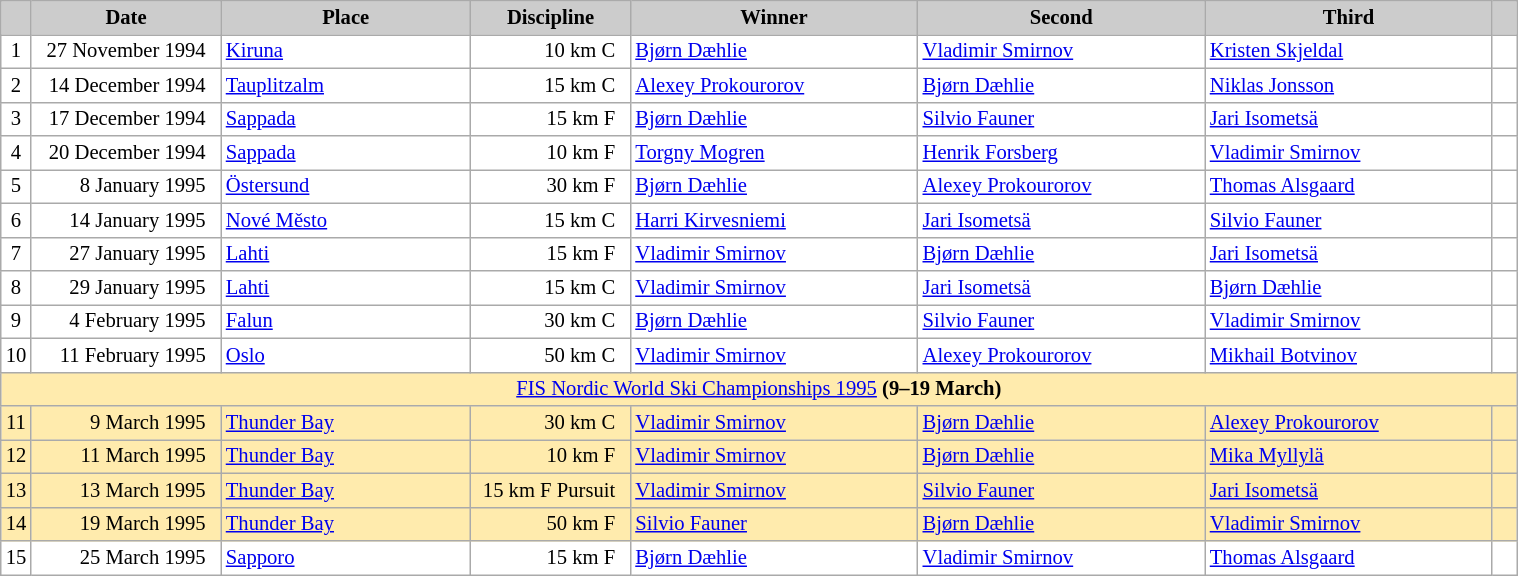<table class="wikitable plainrowheaders" style="background:#fff; font-size:86%; line-height:16px; border:grey solid 1px; border-collapse:collapse;">
<tr>
<th scope="col" style="background:#ccc; width=20 px;"></th>
<th scope="col" style="background:#ccc; width:120px;">Date</th>
<th scope="col" style="background:#ccc; width:160px;">Place</th>
<th scope="col" style="background:#ccc; width:100px;">Discipline</th>
<th scope="col" style="background:#ccc; width:185px;">Winner</th>
<th scope="col" style="background:#ccc; width:185px;">Second</th>
<th scope="col" style="background:#ccc; width:185px;">Third</th>
<th scope="col" style="background:#ccc; width:10px;"></th>
</tr>
<tr>
<td align=center>1</td>
<td align=right>27 November 1994  </td>
<td> <a href='#'>Kiruna</a></td>
<td align=right>10 km C  </td>
<td> <a href='#'>Bjørn Dæhlie</a></td>
<td> <a href='#'>Vladimir Smirnov</a></td>
<td> <a href='#'>Kristen Skjeldal</a></td>
<td></td>
</tr>
<tr>
<td align=center>2</td>
<td align=right>14 December 1994  </td>
<td> <a href='#'>Tauplitzalm</a></td>
<td align=right>15 km C  </td>
<td> <a href='#'>Alexey Prokourorov</a></td>
<td> <a href='#'>Bjørn Dæhlie</a></td>
<td> <a href='#'>Niklas Jonsson</a></td>
<td></td>
</tr>
<tr>
<td align=center>3</td>
<td align=right>17 December 1994  </td>
<td> <a href='#'>Sappada</a></td>
<td align=right>15 km F  </td>
<td> <a href='#'>Bjørn Dæhlie</a></td>
<td> <a href='#'>Silvio Fauner</a></td>
<td> <a href='#'>Jari Isometsä</a></td>
<td></td>
</tr>
<tr>
<td align=center>4</td>
<td align=right>20 December 1994  </td>
<td> <a href='#'>Sappada</a></td>
<td align=right>10 km F  </td>
<td> <a href='#'>Torgny Mogren</a></td>
<td> <a href='#'>Henrik Forsberg</a></td>
<td> <a href='#'>Vladimir Smirnov</a></td>
<td></td>
</tr>
<tr>
<td align=center>5</td>
<td align=right>8 January 1995  </td>
<td> <a href='#'>Östersund</a></td>
<td align=right>30 km F  </td>
<td> <a href='#'>Bjørn Dæhlie</a></td>
<td> <a href='#'>Alexey Prokourorov</a></td>
<td> <a href='#'>Thomas Alsgaard</a></td>
<td></td>
</tr>
<tr>
<td align=center>6</td>
<td align=right>14 January 1995  </td>
<td> <a href='#'>Nové Město</a></td>
<td align=right>15 km C  </td>
<td> <a href='#'>Harri Kirvesniemi</a></td>
<td> <a href='#'>Jari Isometsä</a></td>
<td> <a href='#'>Silvio Fauner</a></td>
<td></td>
</tr>
<tr>
<td align=center>7</td>
<td align=right>27 January 1995  </td>
<td> <a href='#'>Lahti</a></td>
<td align=right>15 km F  </td>
<td> <a href='#'>Vladimir Smirnov</a></td>
<td> <a href='#'>Bjørn Dæhlie</a></td>
<td> <a href='#'>Jari Isometsä</a></td>
<td></td>
</tr>
<tr>
<td align=center>8</td>
<td align=right>29 January 1995  </td>
<td> <a href='#'>Lahti</a></td>
<td align=right>15 km C  </td>
<td> <a href='#'>Vladimir Smirnov</a></td>
<td> <a href='#'>Jari Isometsä</a></td>
<td> <a href='#'>Bjørn Dæhlie</a></td>
<td></td>
</tr>
<tr>
<td align=center>9</td>
<td align=right>4 February 1995  </td>
<td> <a href='#'>Falun</a></td>
<td align=right>30 km C  </td>
<td> <a href='#'>Bjørn Dæhlie</a></td>
<td> <a href='#'>Silvio Fauner</a></td>
<td> <a href='#'>Vladimir Smirnov</a></td>
<td></td>
</tr>
<tr>
<td align=center>10</td>
<td align=right>11 February 1995  </td>
<td> <a href='#'>Oslo</a></td>
<td align=right>50 km C  </td>
<td> <a href='#'>Vladimir Smirnov</a></td>
<td> <a href='#'>Alexey Prokourorov</a></td>
<td> <a href='#'>Mikhail Botvinov</a></td>
<td></td>
</tr>
<tr style="background:#FFEBAD">
<td colspan=9 align=center><a href='#'>FIS Nordic World Ski Championships 1995</a><small></small>  <strong>(9–19 March)</strong></td>
</tr>
<tr style="background:#FFEBAD">
<td align=center>11</td>
<td align=right>9 March 1995  </td>
<td> <a href='#'>Thunder Bay</a></td>
<td align=right>30 km C  </td>
<td> <a href='#'>Vladimir Smirnov</a></td>
<td> <a href='#'>Bjørn Dæhlie</a></td>
<td> <a href='#'>Alexey Prokourorov</a></td>
<td></td>
</tr>
<tr style="background:#FFEBAD">
<td align=center>12</td>
<td align=right>11 March 1995  </td>
<td> <a href='#'>Thunder Bay</a></td>
<td align=right>10 km F  </td>
<td> <a href='#'>Vladimir Smirnov</a></td>
<td> <a href='#'>Bjørn Dæhlie</a></td>
<td> <a href='#'>Mika Myllylä</a></td>
<td></td>
</tr>
<tr style="background:#FFEBAD">
<td align=center>13</td>
<td align=right>13 March 1995  </td>
<td> <a href='#'>Thunder Bay</a></td>
<td align=right>15 km F Pursuit  </td>
<td> <a href='#'>Vladimir Smirnov</a></td>
<td> <a href='#'>Silvio Fauner</a></td>
<td> <a href='#'>Jari Isometsä</a></td>
<td></td>
</tr>
<tr style="background:#FFEBAD">
<td align=center>14</td>
<td align=right>19 March 1995  </td>
<td> <a href='#'>Thunder Bay</a></td>
<td align=right>50 km F  </td>
<td> <a href='#'>Silvio Fauner</a></td>
<td> <a href='#'>Bjørn Dæhlie</a></td>
<td> <a href='#'>Vladimir Smirnov</a></td>
<td></td>
</tr>
<tr>
<td align=center>15</td>
<td align=right>25 March 1995  </td>
<td> <a href='#'>Sapporo</a></td>
<td align=right>15 km F  </td>
<td> <a href='#'>Bjørn Dæhlie</a></td>
<td> <a href='#'>Vladimir Smirnov</a></td>
<td> <a href='#'>Thomas Alsgaard</a></td>
<td></td>
</tr>
</table>
